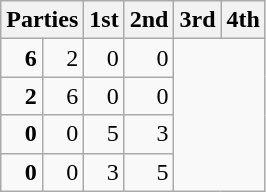<table class="wikitable" style="text-align:right;">
<tr>
<th colspan=2 style="text-align:left;">Parties</th>
<th>1st</th>
<th>2nd</th>
<th>3rd</th>
<th>4th</th>
</tr>
<tr>
<td><strong>6</strong></td>
<td>2</td>
<td>0</td>
<td>0</td>
</tr>
<tr>
<td><strong>2</strong></td>
<td>6</td>
<td>0</td>
<td>0</td>
</tr>
<tr>
<td><strong>0</strong></td>
<td>0</td>
<td>5</td>
<td>3</td>
</tr>
<tr>
<td><strong>0</strong></td>
<td>0</td>
<td>3</td>
<td>5</td>
</tr>
</table>
